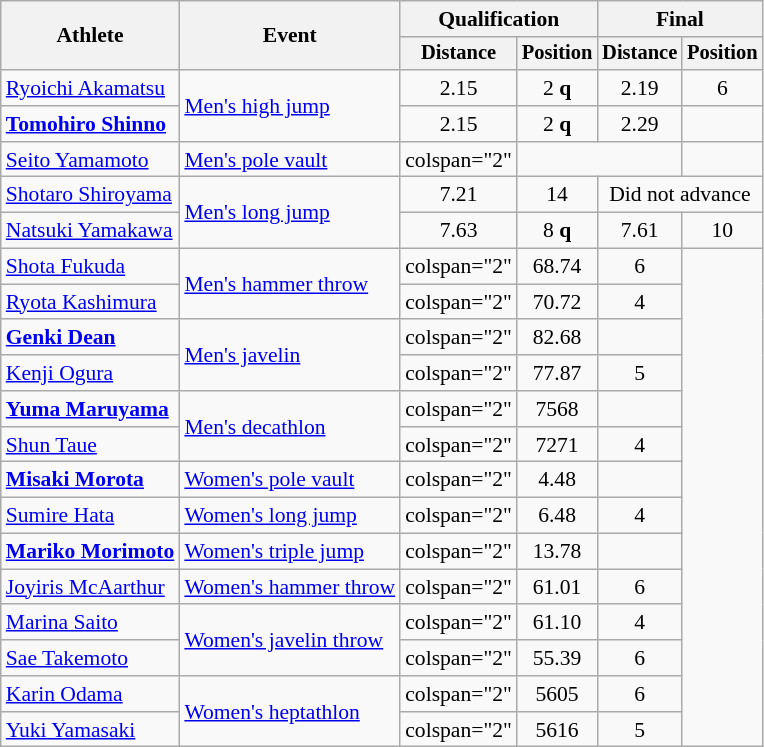<table class=wikitable style="font-size:90%">
<tr>
<th rowspan="2">Athlete</th>
<th rowspan="2">Event</th>
<th colspan="2">Qualification</th>
<th colspan="2">Final</th>
</tr>
<tr style="font-size:95%">
<th>Distance</th>
<th>Position</th>
<th>Distance</th>
<th>Position</th>
</tr>
<tr align=center>
<td align=left><a href='#'>Ryoichi Akamatsu</a></td>
<td align=left rowspan="2"><a href='#'>Men's high jump</a></td>
<td>2.15</td>
<td>2 <strong>q</strong></td>
<td>2.19</td>
<td>6</td>
</tr>
<tr align=center>
<td align=left><strong><a href='#'>Tomohiro Shinno</a></strong></td>
<td>2.15</td>
<td>2 <strong>q</strong></td>
<td>2.29</td>
<td></td>
</tr>
<tr align=center>
<td align=left><a href='#'>Seito Yamamoto</a></td>
<td align=left><a href='#'>Men's pole vault</a></td>
<td>colspan="2" </td>
<td colspan="2"><strong></strong></td>
</tr>
<tr align=center>
<td align=left><a href='#'>Shotaro Shiroyama</a></td>
<td align=left rowspan="2"><a href='#'>Men's long jump</a></td>
<td>7.21</td>
<td>14</td>
<td colspan="2">Did not advance</td>
</tr>
<tr align=center>
<td align=left><a href='#'>Natsuki Yamakawa</a></td>
<td>7.63</td>
<td>8 <strong>q</strong></td>
<td>7.61</td>
<td>10</td>
</tr>
<tr align=center>
<td align=left><a href='#'>Shota Fukuda</a></td>
<td align=left rowspan="2"><a href='#'>Men's hammer throw</a></td>
<td>colspan="2" </td>
<td>68.74</td>
<td>6</td>
</tr>
<tr align=center>
<td align=left><a href='#'>Ryota Kashimura</a></td>
<td>colspan="2" </td>
<td>70.72</td>
<td>4</td>
</tr>
<tr align=center>
<td align=left><strong><a href='#'>Genki Dean</a></strong></td>
<td align=left rowspan="2"><a href='#'>Men's javelin</a></td>
<td>colspan="2" </td>
<td>82.68</td>
<td></td>
</tr>
<tr align=center>
<td align=left><a href='#'>Kenji Ogura</a></td>
<td>colspan="2" </td>
<td>77.87</td>
<td>5</td>
</tr>
<tr align=center>
<td align=left><strong><a href='#'>Yuma Maruyama</a></strong></td>
<td align=left rowspan="2"><a href='#'>Men's decathlon</a></td>
<td>colspan="2" </td>
<td>7568</td>
<td></td>
</tr>
<tr align=center>
<td align=left><a href='#'>Shun Taue</a></td>
<td>colspan="2" </td>
<td>7271</td>
<td>4</td>
</tr>
<tr align=center>
<td align=left><strong><a href='#'>Misaki Morota</a></strong></td>
<td align=left><a href='#'>Women's pole vault</a></td>
<td>colspan="2" </td>
<td>4.48 <strong></strong></td>
<td></td>
</tr>
<tr align=center>
<td align=left><a href='#'>Sumire Hata</a></td>
<td align=left><a href='#'>Women's long jump</a></td>
<td>colspan="2" </td>
<td>6.48</td>
<td>4</td>
</tr>
<tr align=center>
<td align=left><strong><a href='#'>Mariko Morimoto</a></strong></td>
<td align=left><a href='#'>Women's triple jump</a></td>
<td>colspan="2" </td>
<td>13.78</td>
<td></td>
</tr>
<tr align=center>
<td align=left><a href='#'>Joyiris McAarthur</a></td>
<td align=left><a href='#'>Women's hammer throw</a></td>
<td>colspan="2" </td>
<td>61.01</td>
<td>6</td>
</tr>
<tr align=center>
<td align=left><a href='#'>Marina Saito</a></td>
<td align=left rowspan="2"><a href='#'>Women's javelin throw</a></td>
<td>colspan="2" </td>
<td>61.10</td>
<td>4</td>
</tr>
<tr align=center>
<td align=left><a href='#'>Sae Takemoto</a></td>
<td>colspan="2" </td>
<td>55.39</td>
<td>6</td>
</tr>
<tr align=center>
<td align=left><a href='#'>Karin Odama</a></td>
<td align=left rowspan="2"><a href='#'>Women's heptathlon</a></td>
<td>colspan="2" </td>
<td>5605</td>
<td>6</td>
</tr>
<tr align=center>
<td align=left><a href='#'>Yuki Yamasaki</a></td>
<td>colspan="2" </td>
<td>5616</td>
<td>5</td>
</tr>
</table>
